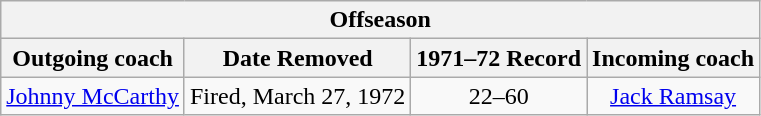<table class="wikitable" border="1" style="text-align: center">
<tr>
<th colspan="4">Offseason</th>
</tr>
<tr>
<th>Outgoing coach</th>
<th>Date Removed</th>
<th>1971–72 Record</th>
<th>Incoming coach</th>
</tr>
<tr>
<td><a href='#'>Johnny McCarthy</a></td>
<td>Fired, March 27, 1972</td>
<td>22–60</td>
<td><a href='#'>Jack Ramsay</a></td>
</tr>
</table>
